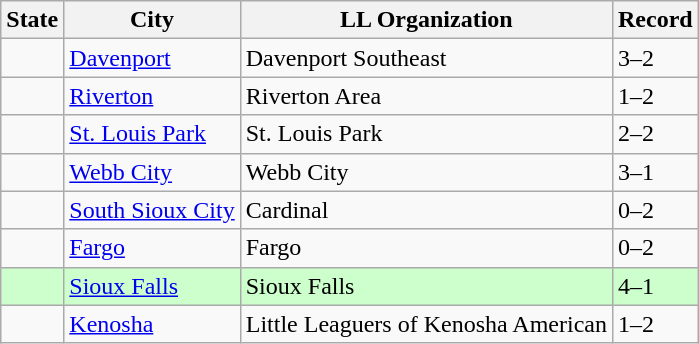<table class="wikitable">
<tr>
<th>State</th>
<th>City</th>
<th>LL Organization</th>
<th>Record</th>
</tr>
<tr>
<td><strong></strong></td>
<td><a href='#'>Davenport</a></td>
<td>Davenport Southeast</td>
<td>3–2</td>
</tr>
<tr>
<td><strong></strong></td>
<td><a href='#'>Riverton</a></td>
<td>Riverton Area</td>
<td>1–2</td>
</tr>
<tr>
<td><strong></strong></td>
<td><a href='#'>St. Louis Park</a></td>
<td>St. Louis Park</td>
<td>2–2</td>
</tr>
<tr>
<td><strong></strong></td>
<td><a href='#'>Webb City</a></td>
<td>Webb City</td>
<td>3–1</td>
</tr>
<tr>
<td><strong></strong></td>
<td><a href='#'>South Sioux City</a></td>
<td>Cardinal</td>
<td>0–2</td>
</tr>
<tr>
<td><strong></strong></td>
<td><a href='#'>Fargo</a></td>
<td>Fargo</td>
<td>0–2</td>
</tr>
<tr bgcolor="#ccffcc">
<td><strong></strong></td>
<td><a href='#'>Sioux Falls</a></td>
<td>Sioux Falls</td>
<td>4–1</td>
</tr>
<tr>
<td><strong></strong></td>
<td><a href='#'>Kenosha</a></td>
<td>Little Leaguers of Kenosha American</td>
<td>1–2</td>
</tr>
</table>
